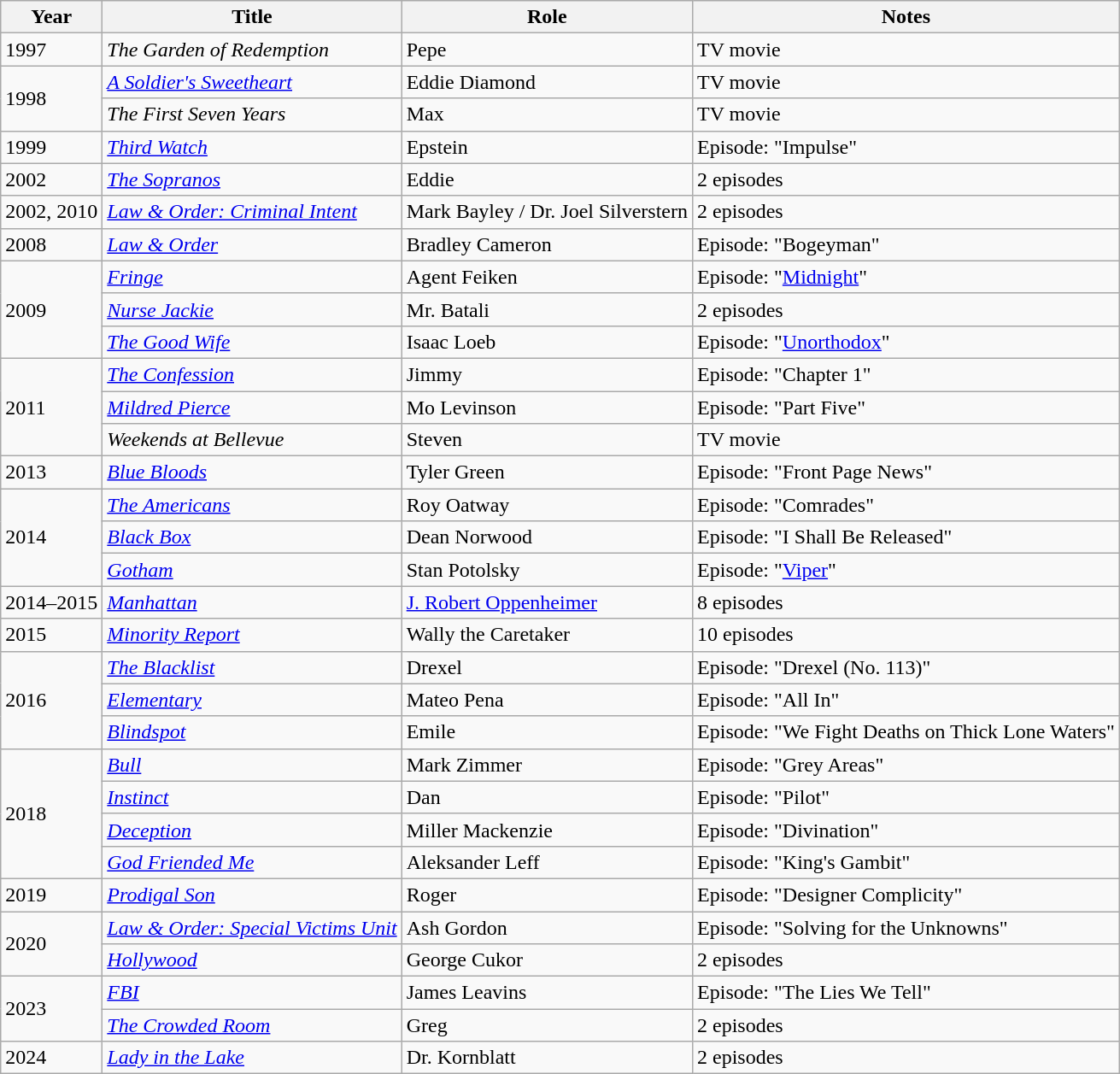<table class="wikitable sortable">
<tr>
<th>Year</th>
<th>Title</th>
<th>Role</th>
<th class="unsortable">Notes</th>
</tr>
<tr>
<td>1997</td>
<td><em>The Garden of Redemption</em></td>
<td>Pepe</td>
<td>TV movie</td>
</tr>
<tr>
<td rowspan="2">1998</td>
<td><em><a href='#'>A Soldier's Sweetheart</a></em></td>
<td>Eddie Diamond</td>
<td>TV movie</td>
</tr>
<tr>
<td><em>The First Seven Years</em></td>
<td>Max</td>
<td>TV movie</td>
</tr>
<tr>
<td>1999</td>
<td><em><a href='#'>Third Watch</a></em></td>
<td>Epstein</td>
<td>Episode: "Impulse"</td>
</tr>
<tr>
<td>2002</td>
<td><em><a href='#'>The Sopranos</a></em></td>
<td>Eddie</td>
<td>2 episodes</td>
</tr>
<tr>
<td>2002, 2010</td>
<td><em><a href='#'>Law & Order: Criminal Intent</a></em></td>
<td>Mark Bayley / Dr. Joel Silverstern</td>
<td>2 episodes</td>
</tr>
<tr>
<td>2008</td>
<td><em><a href='#'>Law & Order</a></em></td>
<td>Bradley Cameron</td>
<td>Episode: "Bogeyman"</td>
</tr>
<tr>
<td rowspan="3">2009</td>
<td><em><a href='#'>Fringe</a></em></td>
<td>Agent Feiken</td>
<td>Episode: "<a href='#'>Midnight</a>"</td>
</tr>
<tr>
<td><em><a href='#'>Nurse Jackie</a></em></td>
<td>Mr. Batali</td>
<td>2 episodes</td>
</tr>
<tr>
<td><em><a href='#'>The Good Wife</a></em></td>
<td>Isaac Loeb</td>
<td>Episode: "<a href='#'>Unorthodox</a>"</td>
</tr>
<tr>
<td rowspan="3">2011</td>
<td><em><a href='#'>The Confession</a></em></td>
<td>Jimmy</td>
<td>Episode: "Chapter 1"</td>
</tr>
<tr>
<td><em><a href='#'>Mildred Pierce</a></em></td>
<td>Mo Levinson</td>
<td>Episode: "Part Five"</td>
</tr>
<tr>
<td><em>Weekends at Bellevue</em></td>
<td>Steven</td>
<td>TV movie</td>
</tr>
<tr>
<td>2013</td>
<td><em><a href='#'>Blue Bloods</a></em></td>
<td>Tyler Green</td>
<td>Episode: "Front Page News"</td>
</tr>
<tr>
<td rowspan="3">2014</td>
<td><em><a href='#'>The Americans</a></em></td>
<td>Roy Oatway</td>
<td>Episode: "Comrades"</td>
</tr>
<tr>
<td><em><a href='#'>Black Box</a></em></td>
<td>Dean Norwood</td>
<td>Episode: "I Shall Be Released"</td>
</tr>
<tr>
<td><em><a href='#'>Gotham</a></em></td>
<td>Stan Potolsky</td>
<td>Episode: "<a href='#'>Viper</a>"</td>
</tr>
<tr>
<td>2014–2015</td>
<td><em><a href='#'>Manhattan</a></em></td>
<td><a href='#'>J. Robert Oppenheimer</a></td>
<td>8 episodes</td>
</tr>
<tr>
<td>2015</td>
<td><em><a href='#'>Minority Report</a></em></td>
<td>Wally the Caretaker</td>
<td>10 episodes</td>
</tr>
<tr>
<td rowspan="3">2016</td>
<td><em><a href='#'>The Blacklist</a></em></td>
<td>Drexel</td>
<td>Episode: "Drexel (No. 113)"</td>
</tr>
<tr>
<td><em><a href='#'>Elementary</a></em></td>
<td>Mateo Pena</td>
<td>Episode: "All In"</td>
</tr>
<tr>
<td><em><a href='#'>Blindspot</a></em></td>
<td>Emile</td>
<td>Episode: "We Fight Deaths on Thick Lone Waters"</td>
</tr>
<tr>
<td rowspan="4">2018</td>
<td><em><a href='#'>Bull</a></em></td>
<td>Mark Zimmer</td>
<td>Episode: "Grey Areas"</td>
</tr>
<tr>
<td><em><a href='#'>Instinct</a></em></td>
<td>Dan</td>
<td>Episode: "Pilot"</td>
</tr>
<tr>
<td><em><a href='#'>Deception</a></em></td>
<td>Miller Mackenzie</td>
<td>Episode: "Divination"</td>
</tr>
<tr>
<td><em><a href='#'>God Friended Me</a></em></td>
<td>Aleksander Leff</td>
<td>Episode: "King's Gambit"</td>
</tr>
<tr>
<td>2019</td>
<td><em><a href='#'>Prodigal Son</a></em></td>
<td>Roger</td>
<td>Episode: "Designer Complicity"</td>
</tr>
<tr>
<td rowspan="2">2020</td>
<td><em><a href='#'>Law & Order: Special Victims Unit</a></em></td>
<td>Ash Gordon</td>
<td>Episode: "Solving for the Unknowns"</td>
</tr>
<tr>
<td><em><a href='#'>Hollywood</a></em></td>
<td>George Cukor</td>
<td>2 episodes</td>
</tr>
<tr>
<td rowspan="2">2023</td>
<td><em><a href='#'>FBI</a></em></td>
<td>James Leavins</td>
<td>Episode: "The Lies We Tell"</td>
</tr>
<tr>
<td><em><a href='#'>The Crowded Room</a></em></td>
<td>Greg</td>
<td>2 episodes</td>
</tr>
<tr>
<td>2024</td>
<td><em><a href='#'>Lady in the Lake</a></em></td>
<td>Dr. Kornblatt</td>
<td>2 episodes</td>
</tr>
</table>
